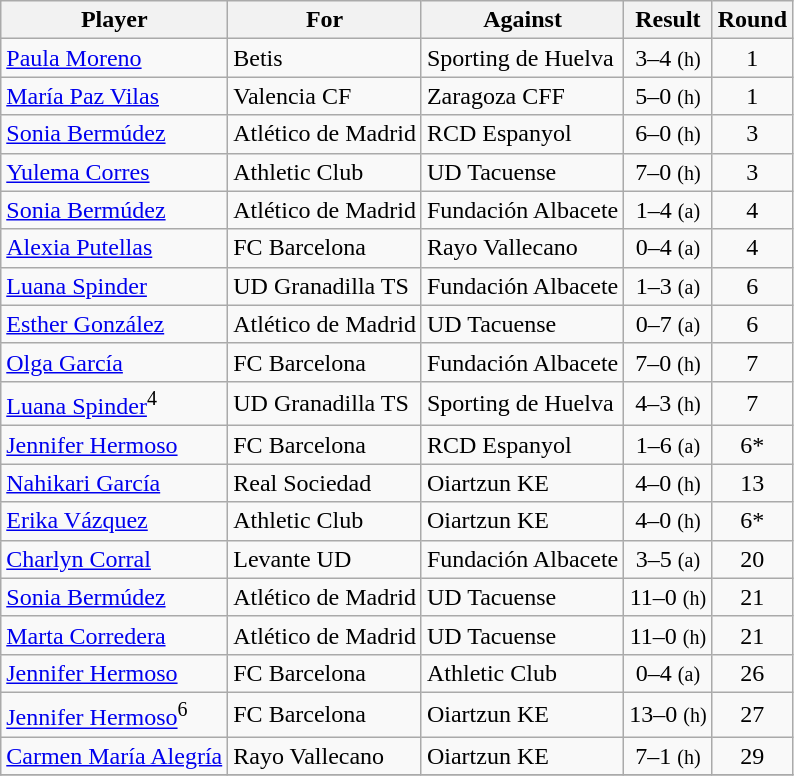<table class="wikitable sortable">
<tr>
<th>Player</th>
<th>For</th>
<th>Against</th>
<th align=center>Result</th>
<th>Round</th>
</tr>
<tr>
<td><a href='#'>Paula Moreno</a></td>
<td>Betis</td>
<td>Sporting de Huelva</td>
<td align="center">3–4 <small>(h)</small></td>
<td align="center">1</td>
</tr>
<tr>
<td><a href='#'>María Paz Vilas</a></td>
<td>Valencia CF</td>
<td>Zaragoza CFF</td>
<td align="center">5–0 <small>(h)</small></td>
<td align="center">1</td>
</tr>
<tr>
<td><a href='#'>Sonia Bermúdez</a></td>
<td>Atlético de Madrid</td>
<td>RCD Espanyol</td>
<td align="center">6–0 <small>(h)</small></td>
<td align="center">3</td>
</tr>
<tr>
<td><a href='#'>Yulema Corres</a></td>
<td>Athletic Club</td>
<td>UD Tacuense</td>
<td align="center">7–0 <small>(h)</small></td>
<td align="center">3</td>
</tr>
<tr>
<td><a href='#'>Sonia Bermúdez</a></td>
<td>Atlético de Madrid</td>
<td>Fundación Albacete</td>
<td align="center">1–4 <small>(a)</small></td>
<td align="center">4</td>
</tr>
<tr>
<td><a href='#'>Alexia Putellas</a></td>
<td>FC Barcelona</td>
<td>Rayo Vallecano</td>
<td align="center">0–4 <small>(a)</small></td>
<td align="center">4</td>
</tr>
<tr>
<td><a href='#'>Luana Spinder</a></td>
<td>UD Granadilla TS</td>
<td>Fundación Albacete</td>
<td align="center">1–3 <small>(a)</small></td>
<td align="center">6</td>
</tr>
<tr>
<td><a href='#'>Esther González</a></td>
<td>Atlético de Madrid</td>
<td>UD Tacuense</td>
<td align="center">0–7 <small>(a)</small></td>
<td align="center">6</td>
</tr>
<tr>
<td><a href='#'>Olga García</a></td>
<td>FC Barcelona</td>
<td>Fundación Albacete</td>
<td align="center">7–0 <small>(h)</small></td>
<td align="center">7</td>
</tr>
<tr>
<td><a href='#'>Luana Spinder</a><sup>4</sup></td>
<td>UD Granadilla TS</td>
<td>Sporting de Huelva</td>
<td align="center">4–3 <small>(h)</small></td>
<td align="center">7</td>
</tr>
<tr>
<td><a href='#'>Jennifer Hermoso</a></td>
<td>FC Barcelona</td>
<td>RCD Espanyol</td>
<td align="center">1–6 <small>(a)</small></td>
<td align="center">6*</td>
</tr>
<tr>
<td><a href='#'>Nahikari García</a></td>
<td>Real Sociedad</td>
<td>Oiartzun KE</td>
<td align="center">4–0 <small>(h)</small></td>
<td align="center">13</td>
</tr>
<tr>
<td><a href='#'>Erika Vázquez</a></td>
<td>Athletic Club</td>
<td>Oiartzun KE</td>
<td align="center">4–0 <small>(h)</small></td>
<td align="center">6*</td>
</tr>
<tr>
<td><a href='#'>Charlyn Corral</a></td>
<td>Levante UD</td>
<td>Fundación Albacete</td>
<td align="center">3–5 <small>(a)</small></td>
<td align="center">20</td>
</tr>
<tr>
<td><a href='#'>Sonia Bermúdez</a></td>
<td>Atlético de Madrid</td>
<td>UD Tacuense</td>
<td align="center">11–0 <small>(h)</small></td>
<td align="center">21</td>
</tr>
<tr>
<td><a href='#'>Marta Corredera</a></td>
<td>Atlético de Madrid</td>
<td>UD Tacuense</td>
<td align="center">11–0 <small>(h)</small></td>
<td align="center">21</td>
</tr>
<tr>
<td><a href='#'>Jennifer Hermoso</a></td>
<td>FC Barcelona</td>
<td>Athletic Club</td>
<td align="center">0–4 <small>(a)</small></td>
<td align="center">26</td>
</tr>
<tr>
<td><a href='#'>Jennifer Hermoso</a><sup>6</sup></td>
<td>FC Barcelona</td>
<td>Oiartzun KE</td>
<td align="center">13–0 <small>(h)</small></td>
<td align="center">27</td>
</tr>
<tr>
<td><a href='#'>Carmen María Alegría</a></td>
<td>Rayo Vallecano</td>
<td>Oiartzun KE</td>
<td align="center">7–1 <small>(h)</small></td>
<td align="center">29</td>
</tr>
<tr>
</tr>
</table>
